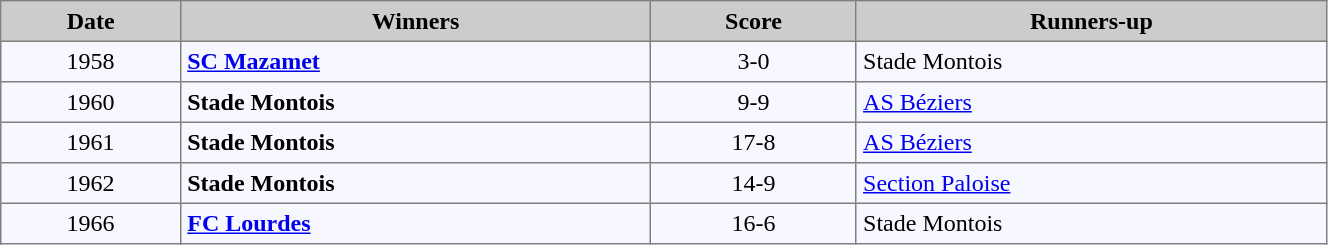<table cellpadding="4" cellspacing="0" border="1" style="background:#f7f8ff; width:70%; font-size:100%; border:gray solid 1px; border-collapse:collapse;">
<tr style="background:#ccc;">
<td align=center><strong>Date</strong></td>
<td align=center><strong>Winners</strong></td>
<td align=center><strong>Score</strong></td>
<td align=center><strong>Runners-up</strong></td>
</tr>
<tr>
<td align=center>1958</td>
<td><strong><a href='#'>SC Mazamet</a></strong></td>
<td align=center>3-0</td>
<td>Stade Montois</td>
</tr>
<tr>
<td align=center>1960</td>
<td><strong>Stade Montois</strong></td>
<td align=center>9-9</td>
<td><a href='#'>AS Béziers</a></td>
</tr>
<tr>
<td align=center>1961</td>
<td><strong>Stade Montois</strong></td>
<td align=center>17-8</td>
<td><a href='#'>AS Béziers</a></td>
</tr>
<tr>
<td align=center>1962</td>
<td><strong>Stade Montois</strong></td>
<td align=center>14-9</td>
<td><a href='#'>Section Paloise</a></td>
</tr>
<tr>
<td align=center>1966</td>
<td><strong><a href='#'>FC Lourdes</a></strong></td>
<td align=center>16-6</td>
<td>Stade Montois</td>
</tr>
</table>
